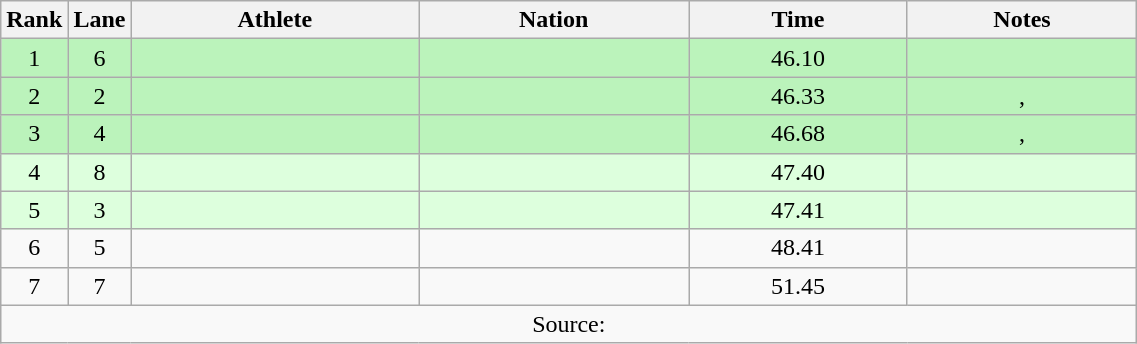<table class="wikitable sortable" style="text-align:center;width: 60%;">
<tr>
<th scope="col" style="width: 10px;">Rank</th>
<th scope="col" style="width: 10px;">Lane</th>
<th scope="col">Athlete</th>
<th scope="col">Nation</th>
<th scope="col">Time</th>
<th scope="col">Notes</th>
</tr>
<tr bgcolor=bbf3bb>
<td>1</td>
<td>6</td>
<td align=left></td>
<td align=left></td>
<td>46.10</td>
<td></td>
</tr>
<tr bgcolor=bbf3bb>
<td>2</td>
<td>2</td>
<td align=left></td>
<td align=left></td>
<td>46.33</td>
<td>, </td>
</tr>
<tr bgcolor=bbf3bb>
<td>3</td>
<td>4</td>
<td align=left></td>
<td align=left></td>
<td>46.68</td>
<td>, </td>
</tr>
<tr bgcolor=ddffdd>
<td>4</td>
<td>8</td>
<td align=left></td>
<td align=left></td>
<td>47.40</td>
<td></td>
</tr>
<tr bgcolor=ddffdd>
<td>5</td>
<td>3</td>
<td align=left></td>
<td align=left></td>
<td>47.41</td>
<td></td>
</tr>
<tr>
<td>6</td>
<td>5</td>
<td align=left></td>
<td align=left></td>
<td>48.41</td>
<td></td>
</tr>
<tr>
<td>7</td>
<td>7</td>
<td align=left></td>
<td align=left></td>
<td>51.45</td>
<td></td>
</tr>
<tr class="sortbottom">
<td colspan="6">Source:</td>
</tr>
</table>
